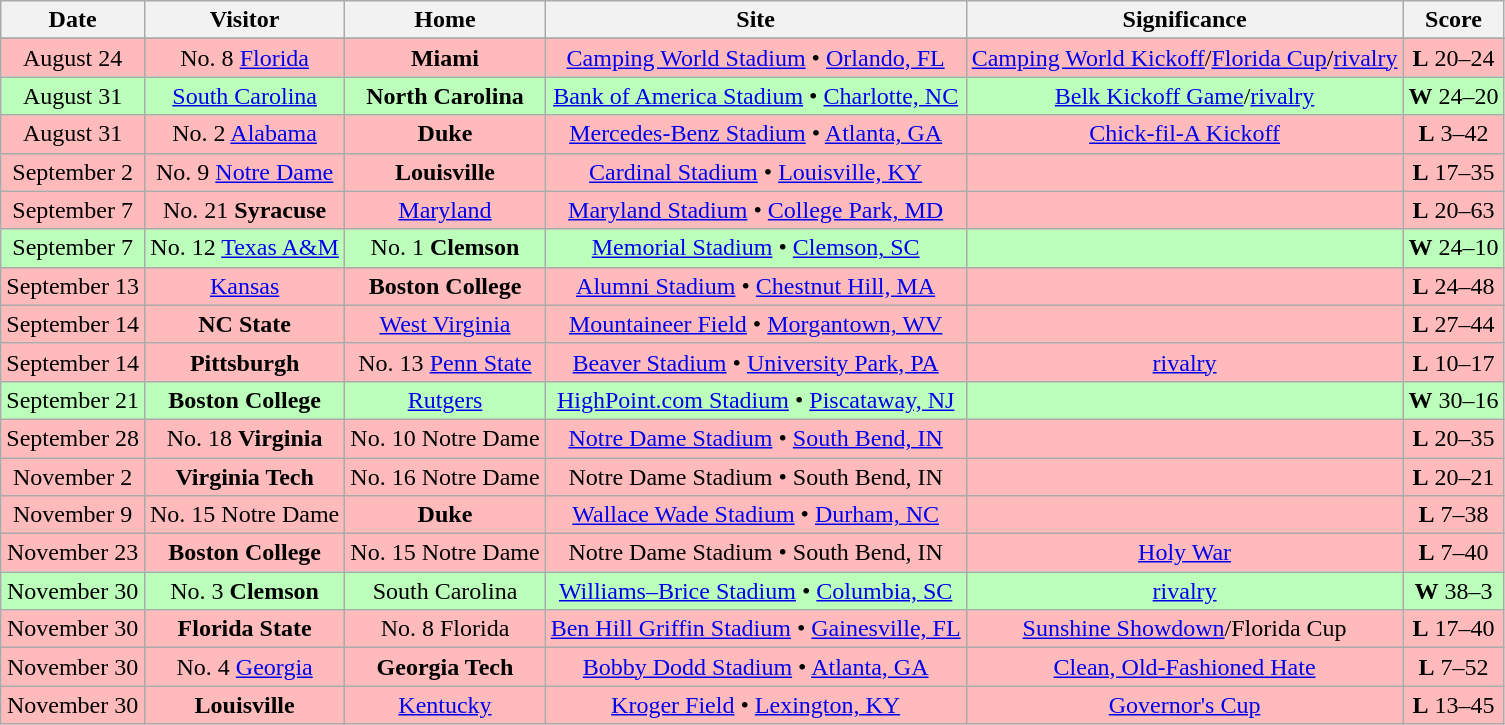<table class="wikitable" style="text-align:center">
<tr>
<th>Date</th>
<th>Visitor</th>
<th>Home</th>
<th>Site</th>
<th>Significance</th>
<th>Score</th>
</tr>
<tr>
</tr>
<tr style="background:#fbb;">
<td>August 24</td>
<td>No. 8 <a href='#'>Florida</a></td>
<td><strong>Miami</strong></td>
<td><a href='#'>Camping World Stadium</a> • <a href='#'>Orlando, FL</a></td>
<td><a href='#'>Camping World Kickoff</a>/<a href='#'>Florida Cup</a>/<a href='#'>rivalry</a></td>
<td><strong>L</strong> 20–24</td>
</tr>
<tr style="background:#bfb;">
<td>August 31</td>
<td><a href='#'>South Carolina</a></td>
<td><strong>North Carolina</strong></td>
<td><a href='#'>Bank of America Stadium</a> • <a href='#'>Charlotte, NC</a></td>
<td><a href='#'>Belk Kickoff Game</a>/<a href='#'>rivalry</a></td>
<td><strong>W</strong> 24–20</td>
</tr>
<tr style="background:#fbb;">
<td>August 31</td>
<td>No. 2 <a href='#'>Alabama</a></td>
<td><strong>Duke</strong></td>
<td><a href='#'>Mercedes-Benz Stadium</a> • <a href='#'>Atlanta, GA</a></td>
<td><a href='#'>Chick-fil-A Kickoff</a></td>
<td><strong>L</strong> 3–42</td>
</tr>
<tr style="background:#fbb;">
<td>September 2</td>
<td>No. 9 <a href='#'>Notre Dame</a></td>
<td><strong>Louisville</strong></td>
<td><a href='#'>Cardinal Stadium</a> • <a href='#'>Louisville, KY</a></td>
<td></td>
<td><strong>L</strong> 17–35</td>
</tr>
<tr style="background:#fbb;">
<td>September 7</td>
<td>No. 21 <strong>Syracuse</strong></td>
<td><a href='#'>Maryland</a></td>
<td><a href='#'>Maryland Stadium</a> • <a href='#'>College Park, MD</a></td>
<td></td>
<td><strong>L</strong> 20–63</td>
</tr>
<tr style="background:#bfb;">
<td>September 7</td>
<td>No. 12 <a href='#'>Texas A&M</a></td>
<td>No. 1 <strong>Clemson</strong></td>
<td><a href='#'>Memorial Stadium</a> • <a href='#'>Clemson, SC</a></td>
<td></td>
<td><strong>W</strong> 24–10</td>
</tr>
<tr style="background:#fbb;">
<td>September 13</td>
<td><a href='#'>Kansas</a></td>
<td><strong>Boston College</strong></td>
<td><a href='#'>Alumni Stadium</a> • <a href='#'>Chestnut Hill, MA</a></td>
<td></td>
<td><strong>L</strong> 24–48</td>
</tr>
<tr style="background:#fbb;">
<td>September 14</td>
<td><strong>NC State</strong></td>
<td><a href='#'>West Virginia</a></td>
<td><a href='#'>Mountaineer Field</a> • <a href='#'>Morgantown, WV</a></td>
<td></td>
<td><strong>L</strong> 27–44</td>
</tr>
<tr style="background:#fbb;">
<td>September 14</td>
<td><strong>Pittsburgh</strong></td>
<td>No. 13 <a href='#'>Penn State</a></td>
<td><a href='#'>Beaver Stadium</a> • <a href='#'>University Park, PA</a></td>
<td><a href='#'>rivalry</a></td>
<td><strong>L</strong> 10–17</td>
</tr>
<tr style="background:#bfb;">
<td>September 21</td>
<td><strong>Boston College</strong></td>
<td><a href='#'>Rutgers</a></td>
<td><a href='#'>HighPoint.com Stadium</a> • <a href='#'>Piscataway, NJ</a></td>
<td></td>
<td><strong>W</strong> 30–16</td>
</tr>
<tr style="background:#fbb;">
<td>September 28</td>
<td>No. 18 <strong>Virginia</strong></td>
<td>No. 10 Notre Dame</td>
<td><a href='#'>Notre Dame Stadium</a> • <a href='#'>South Bend, IN</a></td>
<td></td>
<td><strong>L</strong> 20–35</td>
</tr>
<tr style="background:#fbb;">
<td>November 2</td>
<td><strong>Virginia Tech</strong></td>
<td>No. 16 Notre Dame</td>
<td>Notre Dame Stadium • South Bend, IN</td>
<td></td>
<td><strong>L</strong> 20–21</td>
</tr>
<tr style="background:#fbb;">
<td>November 9</td>
<td>No. 15 Notre Dame</td>
<td><strong>Duke</strong></td>
<td><a href='#'>Wallace Wade Stadium</a> • <a href='#'>Durham, NC</a></td>
<td></td>
<td><strong>L</strong> 7–38</td>
</tr>
<tr style="background:#fbb;">
<td>November 23</td>
<td><strong>Boston College</strong></td>
<td>No. 15 Notre Dame</td>
<td>Notre Dame Stadium • South Bend, IN</td>
<td><a href='#'>Holy War</a></td>
<td><strong>L</strong> 7–40</td>
</tr>
<tr style="background:#bfb;">
<td>November 30</td>
<td>No. 3 <strong>Clemson</strong></td>
<td>South Carolina</td>
<td><a href='#'>Williams–Brice Stadium</a> • <a href='#'>Columbia, SC</a></td>
<td><a href='#'>rivalry</a></td>
<td><strong>W</strong> 38–3</td>
</tr>
<tr style="background:#fbb;">
<td>November 30</td>
<td><strong>Florida State</strong></td>
<td>No. 8 Florida</td>
<td><a href='#'>Ben Hill Griffin Stadium</a> • <a href='#'>Gainesville, FL</a></td>
<td><a href='#'>Sunshine Showdown</a>/Florida Cup</td>
<td><strong>L</strong> 17–40</td>
</tr>
<tr style="background:#fbb;">
<td>November 30</td>
<td>No. 4 <a href='#'>Georgia</a></td>
<td><strong>Georgia Tech</strong></td>
<td><a href='#'>Bobby Dodd Stadium</a> • <a href='#'>Atlanta, GA</a></td>
<td><a href='#'>Clean, Old-Fashioned Hate</a></td>
<td><strong>L</strong> 7–52</td>
</tr>
<tr style="background:#fbb;">
<td>November 30</td>
<td><strong>Louisville</strong></td>
<td><a href='#'>Kentucky</a></td>
<td><a href='#'>Kroger Field</a> • <a href='#'>Lexington, KY</a></td>
<td><a href='#'>Governor's Cup</a></td>
<td><strong>L</strong> 13–45</td>
</tr>
</table>
